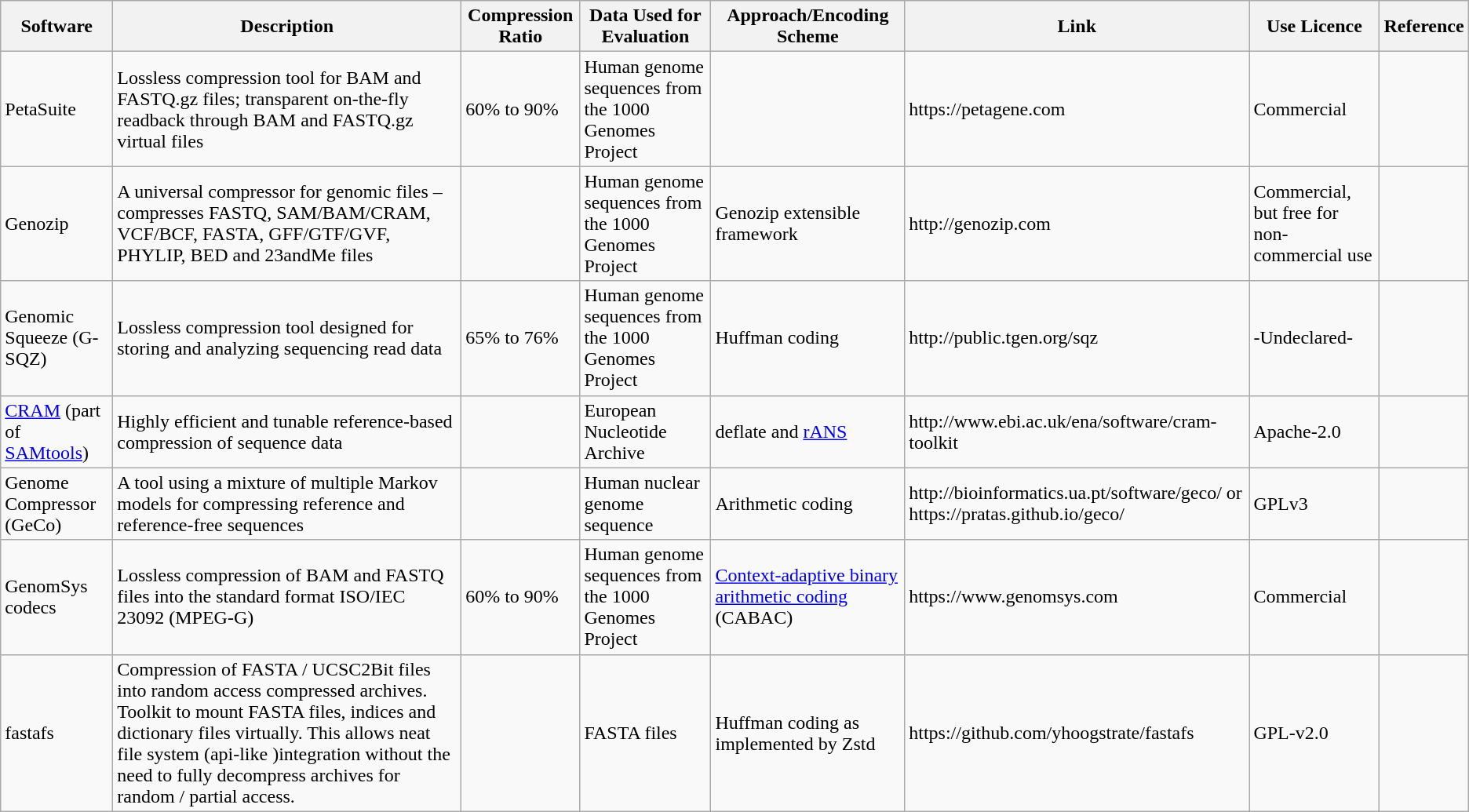<table class="wikitable">
<tr>
<th>Software</th>
<th>Description</th>
<th>Compression Ratio</th>
<th>Data Used for Evaluation</th>
<th>Approach/Encoding Scheme</th>
<th>Link</th>
<th>Use Licence</th>
<th>Reference</th>
</tr>
<tr>
<td>PetaSuite</td>
<td>Lossless compression tool for BAM and FASTQ.gz files; transparent on-the-fly readback through BAM and FASTQ.gz virtual files</td>
<td>60% to 90%</td>
<td>Human genome sequences from the 1000 Genomes Project</td>
<td></td>
<td>https://petagene.com</td>
<td>Commercial</td>
<td></td>
</tr>
<tr>
<td>Genozip</td>
<td>A universal compressor for genomic files – compresses FASTQ, SAM/BAM/CRAM, VCF/BCF, FASTA, GFF/GTF/GVF, PHYLIP, BED and 23andMe files</td>
<td> </td>
<td>Human genome sequences from the 1000 Genomes Project</td>
<td>Genozip extensible framework</td>
<td>http://genozip.com</td>
<td>Commercial, but free for non-commercial use</td>
<td></td>
</tr>
<tr>
<td>Genomic Squeeze (G-SQZ)</td>
<td>Lossless compression tool designed for storing and analyzing sequencing read data</td>
<td>65% to 76%</td>
<td>Human genome sequences from the 1000 Genomes Project</td>
<td>Huffman coding</td>
<td>http://public.tgen.org/sqz</td>
<td>-Undeclared-</td>
<td></td>
</tr>
<tr>
<td><a href='#'>CRAM</a> (part of <a href='#'>SAMtools</a>)</td>
<td>Highly efficient and tunable reference-based compression of sequence data</td>
<td></td>
<td>European Nucleotide Archive</td>
<td>deflate and <a href='#'>rANS</a></td>
<td>http://www.ebi.ac.uk/ena/software/cram-toolkit</td>
<td>Apache-2.0</td>
<td></td>
</tr>
<tr>
<td>Genome Compressor (GeCo)</td>
<td>A tool using a mixture of multiple Markov models for compressing reference and reference-free sequences</td>
<td></td>
<td>Human nuclear genome sequence</td>
<td>Arithmetic coding</td>
<td>http://bioinformatics.ua.pt/software/geco/ or https://pratas.github.io/geco/</td>
<td>GPLv3</td>
<td></td>
</tr>
<tr>
<td>GenomSys codecs</td>
<td>Lossless compression of BAM and FASTQ files into the standard format ISO/IEC 23092 (MPEG-G)</td>
<td>60% to 90%</td>
<td>Human genome sequences from the 1000 Genomes Project</td>
<td><a href='#'>Context-adaptive binary arithmetic coding</a> (CABAC)</td>
<td>https://www.genomsys.com</td>
<td>Commercial</td>
<td></td>
</tr>
<tr>
<td>fastafs</td>
<td>Compression of FASTA / UCSC2Bit files into random access compressed archives. Toolkit to mount FASTA files, indices and dictionary files virtually. This allows neat file system (api-like )integration without the need to fully decompress archives for random / partial access.</td>
<td></td>
<td>FASTA files</td>
<td>Huffman coding as implemented by Zstd</td>
<td>https://github.com/yhoogstrate/fastafs</td>
<td>GPL-v2.0</td>
<td></td>
</tr>
</table>
